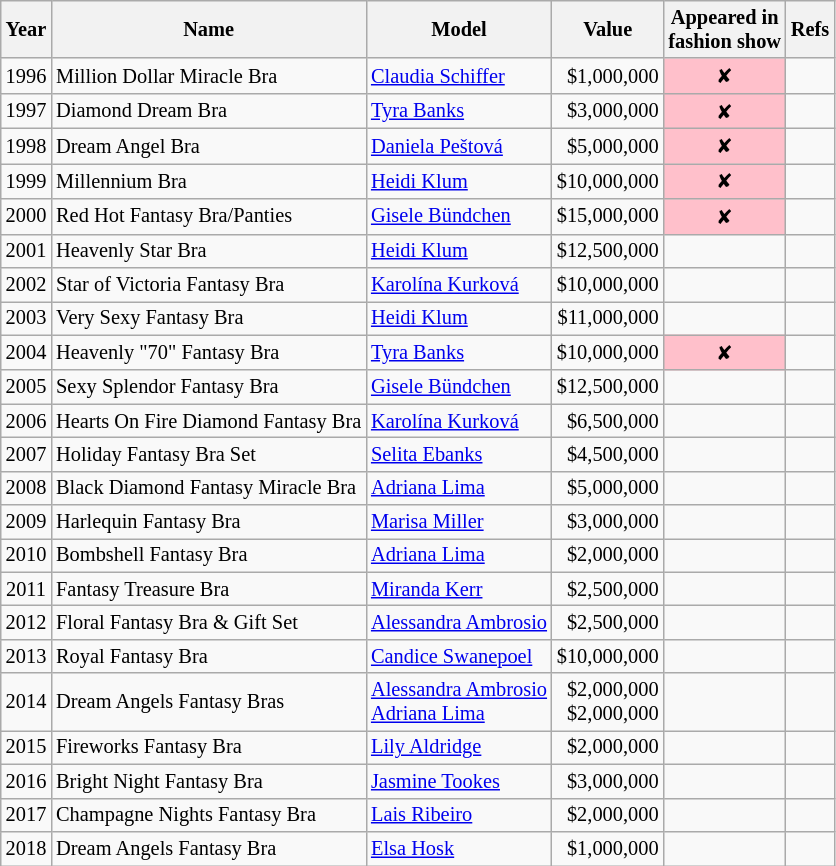<table class="wikitable" style="font-size: 85%; text-align: center;">
<tr>
<th>Year</th>
<th>Name</th>
<th>Model</th>
<th>Value</th>
<th>Appeared in<br>fashion show</th>
<th>Refs</th>
</tr>
<tr>
<td>1996</td>
<td style="text-align: left;">Million Dollar Miracle Bra</td>
<td style="text-align: left;"> <a href='#'>Claudia Schiffer</a></td>
<td style="text-align: right;">$1,000,000</td>
<td style="background:#FFC0CB;">✘</td>
<td></td>
</tr>
<tr>
<td>1997</td>
<td style="text-align: left;">Diamond Dream Bra</td>
<td style="text-align: left;"> <a href='#'>Tyra Banks</a></td>
<td style="text-align: right;">$3,000,000</td>
<td style="background:#FFC0CB;">✘</td>
<td></td>
</tr>
<tr>
<td>1998</td>
<td style="text-align: left;">Dream Angel Bra</td>
<td style="text-align: left;"> <a href='#'>Daniela Peštová</a></td>
<td style="text-align: right;">$5,000,000</td>
<td style="background:#FFC0CB;">✘</td>
<td></td>
</tr>
<tr>
<td>1999</td>
<td style="text-align: left;">Millennium Bra</td>
<td style="text-align: left;"> <a href='#'>Heidi Klum</a></td>
<td style="text-align: right;">$10,000,000</td>
<td style="background:#FFC0CB;">✘</td>
<td></td>
</tr>
<tr>
<td>2000</td>
<td style="text-align: left;">Red Hot Fantasy Bra/Panties</td>
<td style="text-align: left;"> <a href='#'>Gisele Bündchen</a></td>
<td style="text-align: right;">$15,000,000</td>
<td style="background:#FFC0CB;">✘</td>
<td></td>
</tr>
<tr>
<td>2001</td>
<td style="text-align: left;">Heavenly Star Bra</td>
<td style="text-align: left;"> <a href='#'>Heidi Klum</a></td>
<td style="text-align: right;">$12,500,000</td>
<td></td>
<td></td>
</tr>
<tr>
<td>2002</td>
<td style="text-align: left;">Star of Victoria Fantasy Bra</td>
<td style="text-align: left;"> <a href='#'>Karolína Kurková</a></td>
<td style="text-align: right;">$10,000,000</td>
<td></td>
<td></td>
</tr>
<tr>
<td>2003</td>
<td style="text-align: left;">Very Sexy Fantasy Bra</td>
<td style="text-align: left;"> <a href='#'>Heidi Klum</a></td>
<td style="text-align: right;">$11,000,000</td>
<td></td>
<td></td>
</tr>
<tr>
<td>2004</td>
<td style="text-align: left;">Heavenly "70" Fantasy Bra</td>
<td style="text-align: left;"> <a href='#'>Tyra Banks</a></td>
<td style="text-align: right;">$10,000,000</td>
<td style="background:#FFC0CB;">✘</td>
<td></td>
</tr>
<tr>
<td>2005</td>
<td style="text-align: left;">Sexy Splendor Fantasy Bra</td>
<td style="text-align: left;"> <a href='#'>Gisele Bündchen</a></td>
<td style="text-align: right;">$12,500,000</td>
<td></td>
<td></td>
</tr>
<tr>
<td>2006</td>
<td style="text-align: left;">Hearts On Fire Diamond Fantasy Bra</td>
<td style="text-align: left;"> <a href='#'>Karolína Kurková</a></td>
<td style="text-align: right;">$6,500,000</td>
<td></td>
<td></td>
</tr>
<tr>
<td>2007</td>
<td style="text-align: left;">Holiday Fantasy Bra Set</td>
<td style="text-align: left;"> <a href='#'>Selita Ebanks</a></td>
<td style="text-align: right;">$4,500,000</td>
<td></td>
<td></td>
</tr>
<tr>
<td>2008</td>
<td style="text-align: left;">Black Diamond Fantasy Miracle Bra</td>
<td style="text-align: left;"> <a href='#'>Adriana Lima</a></td>
<td style="text-align: right;">$5,000,000</td>
<td></td>
<td></td>
</tr>
<tr>
<td>2009</td>
<td style="text-align: left;">Harlequin Fantasy Bra</td>
<td style="text-align: left;"> <a href='#'>Marisa Miller</a></td>
<td style="text-align: right;">$3,000,000</td>
<td></td>
<td></td>
</tr>
<tr>
<td>2010</td>
<td style="text-align: left;">Bombshell Fantasy Bra</td>
<td style="text-align: left;"> <a href='#'>Adriana Lima</a></td>
<td style="text-align: right;">$2,000,000</td>
<td></td>
<td></td>
</tr>
<tr>
<td>2011</td>
<td style="text-align: left;">Fantasy Treasure Bra</td>
<td style="text-align: left;"> <a href='#'>Miranda Kerr</a></td>
<td style="text-align: right;">$2,500,000</td>
<td></td>
<td></td>
</tr>
<tr>
<td>2012</td>
<td style="text-align: left;">Floral Fantasy Bra & Gift Set</td>
<td style="text-align: left;"> <a href='#'>Alessandra Ambrosio</a></td>
<td style="text-align: right;">$2,500,000</td>
<td></td>
<td></td>
</tr>
<tr>
<td>2013</td>
<td style="text-align: left;">Royal Fantasy Bra</td>
<td style="text-align: left;"> <a href='#'>Candice Swanepoel</a></td>
<td style="text-align: right;">$10,000,000</td>
<td></td>
<td></td>
</tr>
<tr>
<td>2014</td>
<td style="text-align: left;">Dream Angels Fantasy Bras</td>
<td style="text-align: left;"> <a href='#'>Alessandra Ambrosio</a><br> <a href='#'>Adriana Lima</a></td>
<td style="text-align: right;">$2,000,000<br>$2,000,000</td>
<td></td>
<td></td>
</tr>
<tr>
<td>2015</td>
<td style="text-align: left;">Fireworks Fantasy Bra</td>
<td style="text-align: left;"> <a href='#'>Lily Aldridge</a></td>
<td style="text-align: right;">$2,000,000</td>
<td></td>
<td></td>
</tr>
<tr>
<td>2016</td>
<td style="text-align: left;">Bright Night Fantasy Bra</td>
<td style="text-align: left;"> <a href='#'>Jasmine Tookes</a></td>
<td style="text-align: right;">$3,000,000</td>
<td></td>
<td></td>
</tr>
<tr>
<td>2017</td>
<td style="text-align: left;">Champagne Nights Fantasy Bra</td>
<td style="text-align: left;"> <a href='#'>Lais Ribeiro</a></td>
<td style="text-align: right;">$2,000,000</td>
<td></td>
<td></td>
</tr>
<tr>
<td>2018</td>
<td style="text-align: left;">Dream Angels Fantasy Bra</td>
<td style="text-align: left;"> <a href='#'>Elsa Hosk</a></td>
<td style="text-align: right;">$1,000,000</td>
<td></td>
<td></td>
</tr>
</table>
